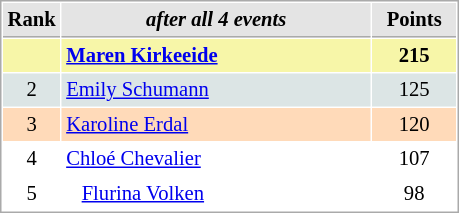<table cellspacing="1" cellpadding="3" style="border:1px solid #AAAAAA;font-size:86%">
<tr style="background-color: #E4E4E4;">
<th style="border-bottom:1px solid #AAAAAA; width: 10px;">Rank</th>
<th style="border-bottom:1px solid #AAAAAA; width: 200px;"><em>after all 4 events</em></th>
<th style="border-bottom:1px solid #AAAAAA; width: 50px;">Points</th>
</tr>
<tr style="background:#f7f6a8;">
<td align=center></td>
<td> <strong><a href='#'>Maren Kirkeeide</a></strong></td>
<td align=center><strong>215</strong></td>
</tr>
<tr style="background:#dce5e5;">
<td align=center>2</td>
<td> <a href='#'>Emily Schumann</a></td>
<td align=center>125</td>
</tr>
<tr style="background:#ffdab9;">
<td align=center>3</td>
<td> <a href='#'>Karoline Erdal</a></td>
<td align=center>120</td>
</tr>
<tr>
<td align=center>4</td>
<td> <a href='#'>Chloé Chevalier</a></td>
<td align=center>107</td>
</tr>
<tr>
<td align=center>5</td>
<td>   <a href='#'>Flurina Volken</a></td>
<td align=center>98</td>
</tr>
</table>
